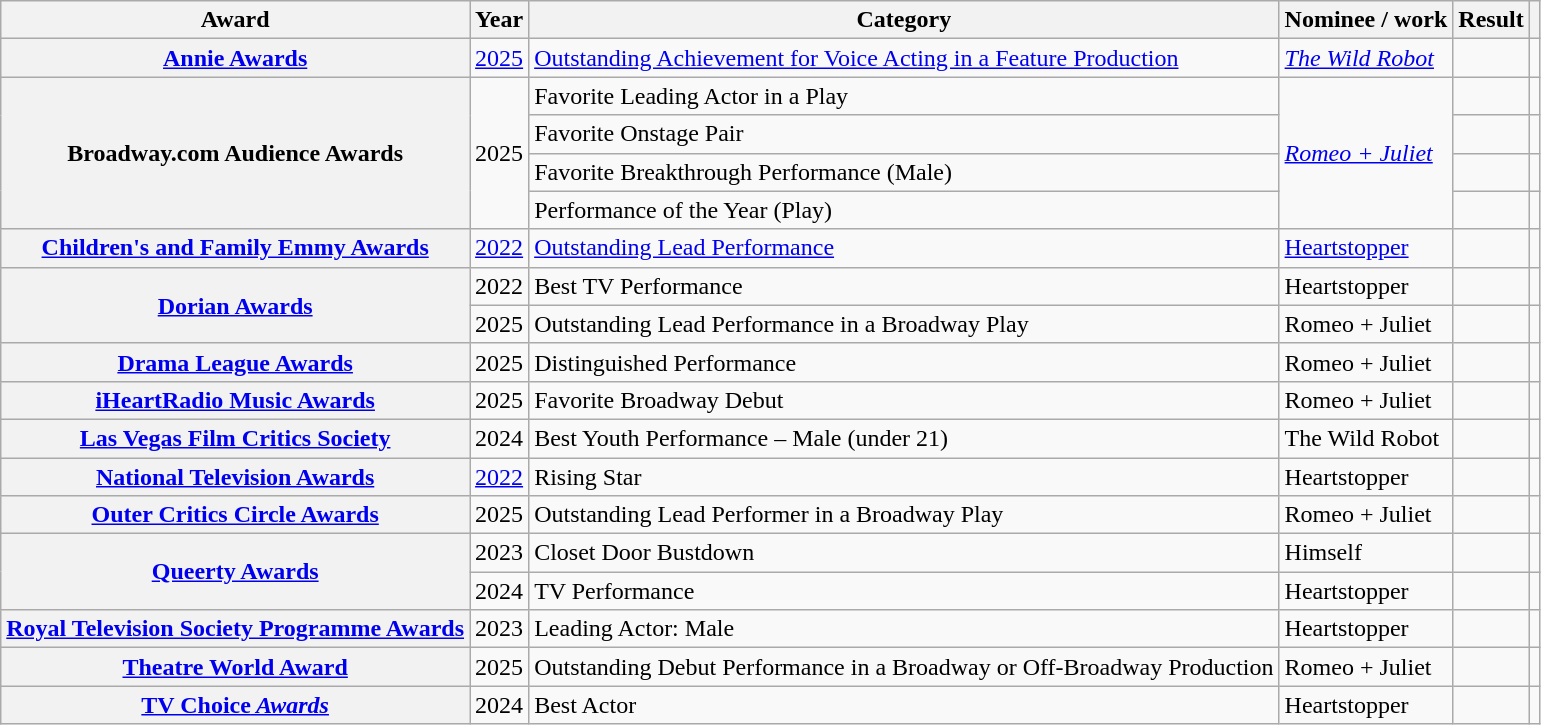<table class="wikitable plainrowheaders sortable">
<tr>
<th scope="col">Award</th>
<th scope="col">Year</th>
<th scope="col">Category</th>
<th scope="col">Nominee / work</th>
<th scope="col">Result</th>
<th scope="col" class="unsortable"></th>
</tr>
<tr>
<th scope="row"><a href='#'>Annie Awards</a></th>
<td><a href='#'>2025</a></td>
<td><a href='#'>Outstanding Achievement for Voice Acting in a Feature Production</a></td>
<td><em><a href='#'>The Wild Robot</a></em></td>
<td></td>
<td style="text-align:center"></td>
</tr>
<tr>
<th rowspan="4" scope="row">Broadway.com Audience Awards</th>
<td rowspan="4">2025</td>
<td>Favorite Leading Actor in a Play</td>
<td rowspan="4"><a href='#'><em>Romeo + Juliet</em></a><em></td>
<td></td>
<td style="text-align:center"></td>
</tr>
<tr>
<td>Favorite Onstage Pair</td>
<td></td>
<td style="text-align:center"></td>
</tr>
<tr>
<td>Favorite Breakthrough Performance (Male)</td>
<td></td>
<td style="text-align:center"></td>
</tr>
<tr>
<td>Performance of the Year (Play)</td>
<td></td>
<td style="text-align:center"></td>
</tr>
<tr>
<th scope="row"><a href='#'>Children's and Family Emmy Awards</a></th>
<td><a href='#'>2022</a></td>
<td><a href='#'>Outstanding Lead Performance</a></td>
<td></em><a href='#'>Heartstopper</a><em></td>
<td></td>
<td style="text-align:center"></td>
</tr>
<tr>
<th rowspan="2" scope="row"><a href='#'>Dorian Awards</a></th>
<td>2022</td>
<td>Best TV Performance</td>
<td></em>Heartstopper<em></td>
<td></td>
<td style="text-align:center"></td>
</tr>
<tr>
<td>2025</td>
<td>Outstanding Lead Performance in a Broadway Play</td>
<td></em>Romeo + Juliet<em></td>
<td></td>
<td style="text-align: center;"></td>
</tr>
<tr>
<th scope="row"><a href='#'>Drama League Awards</a></th>
<td>2025</td>
<td>Distinguished Performance</td>
<td></em>Romeo + Juliet<em></td>
<td></td>
<td style="text-align:center"></td>
</tr>
<tr>
<th scope="row"><a href='#'>iHeartRadio Music Awards</a></th>
<td>2025</td>
<td>Favorite Broadway Debut</td>
<td></em>Romeo + Juliet<em></td>
<td></td>
<td style="text-align:center"></td>
</tr>
<tr>
<th scope="row"><a href='#'>Las Vegas Film Critics Society</a></th>
<td>2024</td>
<td>Best Youth Performance – Male (under 21)</td>
<td></em>The Wild Robot<em></td>
<td></td>
<td style="text-align:center"></td>
</tr>
<tr>
<th scope="row"><a href='#'>National Television Awards</a></th>
<td><a href='#'>2022</a></td>
<td>Rising Star</td>
<td></em>Heartstopper<em></td>
<td></td>
<td style="text-align:center"></td>
</tr>
<tr>
<th scope="row"><a href='#'>Outer Critics Circle Awards</a></th>
<td>2025</td>
<td>Outstanding Lead Performer in a Broadway Play</td>
<td></em>Romeo + Juliet<em></td>
<td></td>
<td style="text-align:center"></td>
</tr>
<tr>
<th scope="row" rowspan="2"><a href='#'>Queerty Awards</a></th>
<td>2023</td>
<td>Closet Door Bustdown</td>
<td>Himself</td>
<td></td>
<td style="text-align:center"></td>
</tr>
<tr>
<td>2024</td>
<td>TV Performance</td>
<td></em>Heartstopper<em></td>
<td></td>
<td style="text-align:center"></td>
</tr>
<tr>
<th scope="row"><a href='#'>Royal Television Society Programme Awards</a></th>
<td>2023</td>
<td>Leading Actor: Male</td>
<td></em>Heartstopper<em></td>
<td></td>
<td style="text-align:center"></td>
</tr>
<tr>
<th scope="row"><a href='#'>Theatre World Award</a></th>
<td>2025</td>
<td>Outstanding Debut Performance in a Broadway or Off-Broadway Production</td>
<td></em>Romeo + Juliet<em></td>
<td></td>
<td style="text-align:center"></td>
</tr>
<tr>
<th scope="row"><a href='#'></em>TV Choice<em> Awards</a></th>
<td>2024</td>
<td>Best Actor</td>
<td></em>Heartstopper<em></td>
<td></td>
<td style="text-align:center"></td>
</tr>
</table>
